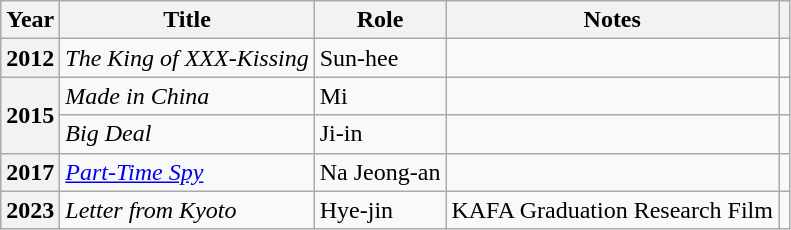<table class="wikitable plainrowheaders sortable">
<tr>
<th scope="col">Year</th>
<th scope="col">Title</th>
<th scope="col">Role</th>
<th scope="col">Notes</th>
<th scope="col" class="unsortable"></th>
</tr>
<tr>
<th scope="row">2012</th>
<td><em>The King of XXX-Kissing</em></td>
<td>Sun-hee</td>
<td></td>
<td style="text-align:center"></td>
</tr>
<tr>
<th scope="row" rowspan="2">2015</th>
<td><em>Made in China</em></td>
<td>Mi</td>
<td></td>
<td style="text-align:center"></td>
</tr>
<tr>
<td><em>Big Deal</em></td>
<td>Ji-in</td>
<td></td>
<td style="text-align:center"></td>
</tr>
<tr>
<th scope="row">2017</th>
<td><em><a href='#'>Part-Time Spy</a></em></td>
<td>Na Jeong-an</td>
<td></td>
<td style="text-align:center"></td>
</tr>
<tr>
<th scope="row">2023</th>
<td><em>Letter from Kyoto</em></td>
<td>Hye-jin</td>
<td>KAFA Graduation Research Film</td>
<td style="text-align:center"></td>
</tr>
</table>
